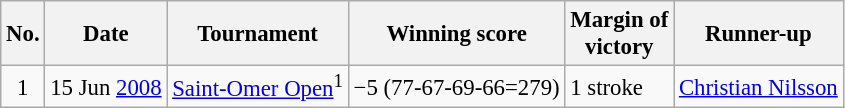<table class="wikitable" style="font-size:95%;">
<tr>
<th>No.</th>
<th>Date</th>
<th>Tournament</th>
<th>Winning score</th>
<th>Margin of<br>victory</th>
<th>Runner-up</th>
</tr>
<tr>
<td align=center>1</td>
<td align=right>15 Jun <a href='#'>2008</a></td>
<td><a href='#'>Saint-Omer Open</a><sup>1</sup></td>
<td>−5 (77-67-69-66=279)</td>
<td>1 stroke</td>
<td> <a href='#'>Christian Nilsson</a></td>
</tr>
</table>
